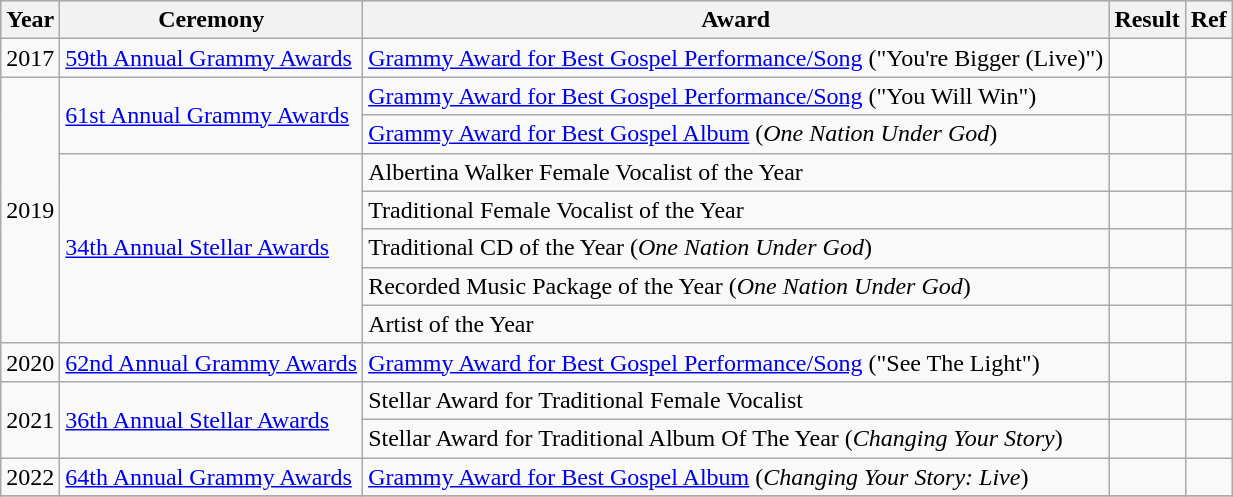<table class="wikitable">
<tr style="background:#ccc; text-align:center;">
<th scope="col">Year</th>
<th scope="col">Ceremony</th>
<th scope="col">Award</th>
<th scope="col">Result</th>
<th>Ref</th>
</tr>
<tr>
<td>2017</td>
<td><a href='#'>59th Annual Grammy Awards</a></td>
<td><a href='#'>Grammy Award for Best Gospel Performance/Song</a> ("You're Bigger (Live)")</td>
<td></td>
<td style="text-align:center;"></td>
</tr>
<tr>
<td rowspan="7">2019</td>
<td rowspan="2"><a href='#'>61st Annual Grammy Awards</a></td>
<td><a href='#'>Grammy Award for Best Gospel Performance/Song</a> ("You Will Win")</td>
<td></td>
<td style="text-align:center;"></td>
</tr>
<tr>
<td><a href='#'>Grammy Award for Best Gospel Album</a> (<em>One Nation Under God</em>)</td>
<td></td>
<td style="text-align:center;"></td>
</tr>
<tr>
<td rowspan="5"><a href='#'>34th Annual Stellar Awards</a></td>
<td>Albertina Walker Female Vocalist of the Year</td>
<td></td>
<td style="text-align:center;"></td>
</tr>
<tr>
<td>Traditional Female Vocalist of the Year</td>
<td></td>
<td style="text-align:center;"></td>
</tr>
<tr>
<td>Traditional CD of the Year (<em>One Nation Under God</em>)</td>
<td></td>
<td style="text-align:center;"></td>
</tr>
<tr>
<td>Recorded Music Package of the Year (<em>One Nation Under God</em>)</td>
<td></td>
<td style="text-align:center;"></td>
</tr>
<tr>
<td>Artist of the Year</td>
<td></td>
<td style="text-align:center;"></td>
</tr>
<tr>
<td>2020</td>
<td><a href='#'>62nd Annual Grammy Awards</a></td>
<td><a href='#'>Grammy Award for Best Gospel Performance/Song</a> ("See The Light")</td>
<td></td>
<td style="text-align:center;"></td>
</tr>
<tr>
<td rowspan="2">2021</td>
<td rowspan="2"><a href='#'>36th Annual Stellar Awards</a></td>
<td>Stellar Award for Traditional Female Vocalist</td>
<td></td>
<td style="text-align:center;"></td>
</tr>
<tr>
<td>Stellar Award for Traditional Album Of The Year (<em>Changing Your Story</em>)</td>
<td></td>
<td style="text-align:center;"></td>
</tr>
<tr>
<td>2022</td>
<td><a href='#'>64th Annual Grammy Awards</a></td>
<td><a href='#'>Grammy Award for Best Gospel Album</a> (<em>Changing Your Story: Live</em>)</td>
<td></td>
<td style="text-align:center;"></td>
</tr>
<tr>
</tr>
</table>
